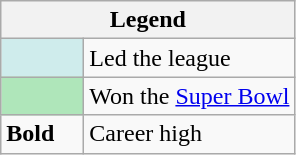<table class="wikitable mw-collapsible mw-collapsed">
<tr>
<th colspan="2">Legend</th>
</tr>
<tr>
<td style="background:#cfecec; width:3em; "></td>
<td>Led the league</td>
</tr>
<tr>
<td style="background:#afe6ba; width:3em;"></td>
<td>Won the <a href='#'>Super Bowl</a></td>
</tr>
<tr>
<td><strong>Bold</strong></td>
<td>Career high</td>
</tr>
</table>
